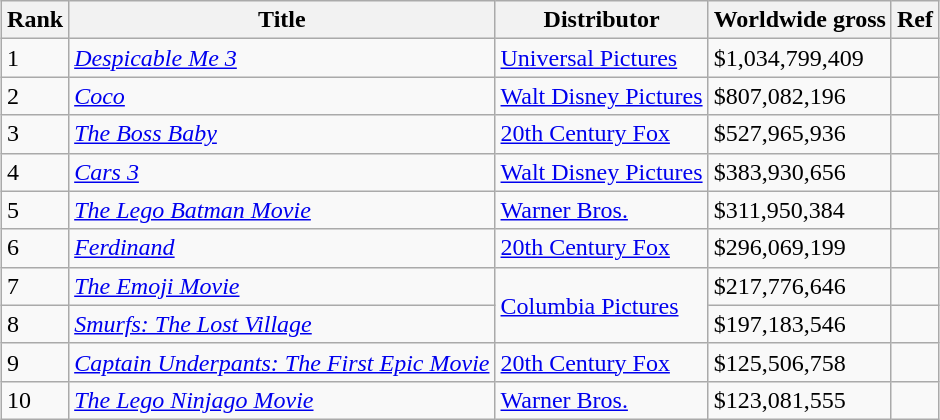<table class="wikitable sortable" style="margin:auto; margin:auto;">
<tr>
<th>Rank</th>
<th>Title</th>
<th>Distributor</th>
<th>Worldwide gross</th>
<th>Ref</th>
</tr>
<tr>
<td>1</td>
<td><em><a href='#'>Despicable Me 3</a></em></td>
<td><a href='#'>Universal Pictures</a></td>
<td>$1,034,799,409</td>
<td></td>
</tr>
<tr>
<td>2</td>
<td><em><a href='#'>Coco</a></em></td>
<td><a href='#'>Walt Disney Pictures</a></td>
<td>$807,082,196</td>
<td></td>
</tr>
<tr>
<td>3</td>
<td><em><a href='#'>The Boss Baby</a></em></td>
<td><a href='#'>20th Century Fox</a></td>
<td>$527,965,936</td>
<td></td>
</tr>
<tr>
<td>4</td>
<td><em><a href='#'>Cars 3</a></em></td>
<td><a href='#'>Walt Disney Pictures</a></td>
<td>$383,930,656</td>
<td></td>
</tr>
<tr>
<td>5</td>
<td><em><a href='#'>The Lego Batman Movie</a></em></td>
<td><a href='#'>Warner Bros.</a></td>
<td>$311,950,384</td>
<td></td>
</tr>
<tr>
<td>6</td>
<td><em><a href='#'>Ferdinand</a></em></td>
<td><a href='#'>20th Century Fox</a></td>
<td>$296,069,199</td>
<td></td>
</tr>
<tr>
<td>7</td>
<td><em><a href='#'>The Emoji Movie</a></em></td>
<td rowspan="2"><a href='#'>Columbia Pictures</a></td>
<td>$217,776,646</td>
<td></td>
</tr>
<tr>
<td>8</td>
<td><em><a href='#'>Smurfs: The Lost Village</a></em></td>
<td>$197,183,546</td>
<td></td>
</tr>
<tr>
<td>9</td>
<td><em><a href='#'>Captain Underpants: The First Epic Movie</a></em></td>
<td><a href='#'>20th Century Fox</a></td>
<td>$125,506,758</td>
<td></td>
</tr>
<tr>
<td>10</td>
<td><em><a href='#'>The Lego Ninjago Movie</a></em></td>
<td><a href='#'>Warner Bros.</a></td>
<td>$123,081,555</td>
<td></td>
</tr>
</table>
